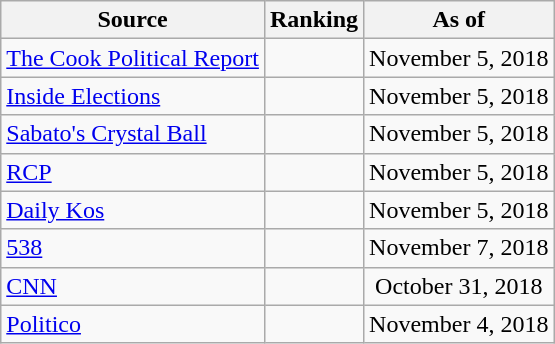<table class="wikitable" style="text-align:center">
<tr>
<th>Source</th>
<th>Ranking</th>
<th>As of</th>
</tr>
<tr>
<td align=left><a href='#'>The Cook Political Report</a></td>
<td></td>
<td>November 5, 2018</td>
</tr>
<tr>
<td align=left><a href='#'>Inside Elections</a></td>
<td></td>
<td>November 5, 2018</td>
</tr>
<tr>
<td align=left><a href='#'>Sabato's Crystal Ball</a></td>
<td></td>
<td>November 5, 2018</td>
</tr>
<tr>
<td align="left"><a href='#'>RCP</a></td>
<td></td>
<td>November 5, 2018</td>
</tr>
<tr>
<td align="left"><a href='#'>Daily Kos</a></td>
<td></td>
<td>November 5, 2018</td>
</tr>
<tr>
<td align="left"><a href='#'>538</a></td>
<td></td>
<td>November 7, 2018</td>
</tr>
<tr>
<td align="left"><a href='#'>CNN</a></td>
<td></td>
<td>October 31, 2018</td>
</tr>
<tr>
<td align="left"><a href='#'>Politico</a></td>
<td></td>
<td>November 4, 2018</td>
</tr>
</table>
